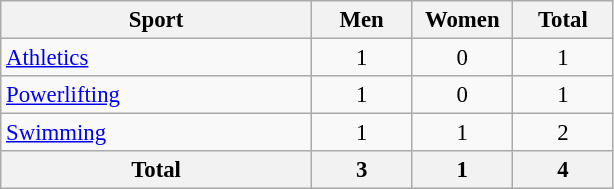<table class="wikitable" style="text-align:center; font-size: 95%">
<tr>
<th width=200>Sport</th>
<th width=60>Men</th>
<th width=60>Women</th>
<th width=60>Total</th>
</tr>
<tr>
<td align=left><a href='#'>Athletics</a></td>
<td>1</td>
<td>0</td>
<td>1</td>
</tr>
<tr>
<td align=left><a href='#'>Powerlifting</a></td>
<td>1</td>
<td>0</td>
<td>1</td>
</tr>
<tr>
<td align=left><a href='#'>Swimming</a></td>
<td>1</td>
<td>1</td>
<td>2</td>
</tr>
<tr>
<th>Total</th>
<th>3</th>
<th>1</th>
<th>4</th>
</tr>
</table>
